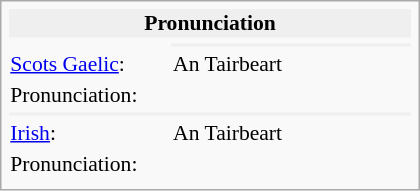<table class="collapsible infobox collapsed" width="280" style="font-size: 90%;">
<tr>
<th colspan="2" bgcolor="#efefef">Pronunciation</th>
</tr>
<tr class="note">
</tr>
<tr style="vertical-align: top;">
<td style="width: 40%;"></td>
<th colspan="2" bgcolor="#efefef"></th>
</tr>
<tr>
<td><a href='#'>Scots Gaelic</a>:</td>
<td>An Tairbeart</td>
</tr>
<tr>
<td>Pronunciation:</td>
<td></td>
</tr>
<tr>
<th colspan="2" bgcolor="#efefef"></th>
</tr>
<tr>
<td><a href='#'>Irish</a>:</td>
<td>An Tairbeart</td>
</tr>
<tr>
<td>Pronunciation:</td>
<td></td>
</tr>
<tr>
</tr>
</table>
